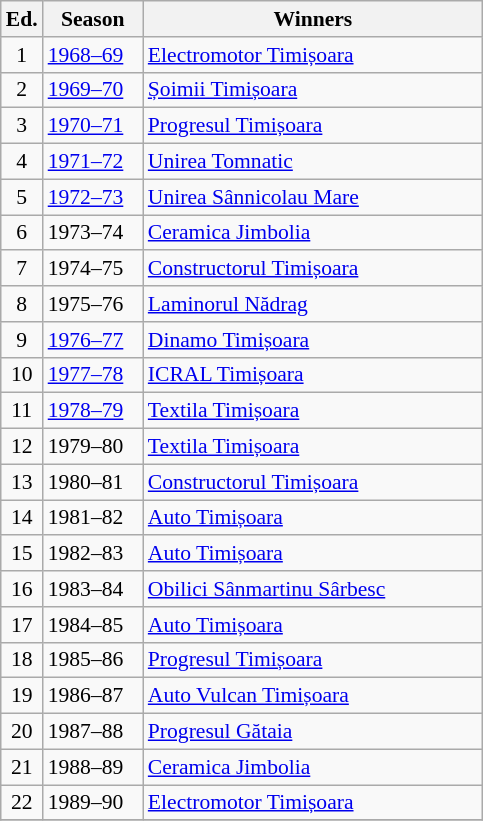<table class="wikitable" style="font-size:90%">
<tr>
<th><abbr>Ed.</abbr></th>
<th width="60">Season</th>
<th width="220">Winners</th>
</tr>
<tr>
<td align=center>1</td>
<td><a href='#'>1968–69</a></td>
<td><a href='#'>Electromotor Timișoara</a></td>
</tr>
<tr>
<td align=center>2</td>
<td><a href='#'>1969–70</a></td>
<td><a href='#'>Șoimii Timișoara</a></td>
</tr>
<tr>
<td align=center>3</td>
<td><a href='#'>1970–71</a></td>
<td><a href='#'>Progresul Timișoara</a></td>
</tr>
<tr>
<td align=center>4</td>
<td><a href='#'>1971–72</a></td>
<td><a href='#'>Unirea Tomnatic</a></td>
</tr>
<tr>
<td align=center>5</td>
<td><a href='#'>1972–73</a></td>
<td><a href='#'>Unirea Sânnicolau Mare</a></td>
</tr>
<tr>
<td align=center>6</td>
<td>1973–74</td>
<td><a href='#'>Ceramica Jimbolia</a></td>
</tr>
<tr>
<td align=center>7</td>
<td>1974–75</td>
<td><a href='#'>Constructorul Timișoara</a></td>
</tr>
<tr>
<td align=center>8</td>
<td>1975–76</td>
<td><a href='#'>Laminorul Nădrag</a></td>
</tr>
<tr>
<td align=center>9</td>
<td><a href='#'>1976–77</a></td>
<td><a href='#'>Dinamo Timișoara</a></td>
</tr>
<tr>
<td align=center>10</td>
<td><a href='#'>1977–78</a></td>
<td><a href='#'>ICRAL Timișoara</a></td>
</tr>
<tr>
<td align=center>11</td>
<td><a href='#'>1978–79</a></td>
<td><a href='#'>Textila Timișoara</a></td>
</tr>
<tr>
<td align=center>12</td>
<td>1979–80</td>
<td><a href='#'>Textila Timișoara</a></td>
</tr>
<tr>
<td align=center>13</td>
<td>1980–81</td>
<td><a href='#'>Constructorul Timișoara</a></td>
</tr>
<tr>
<td align=center>14</td>
<td>1981–82</td>
<td><a href='#'>Auto Timișoara</a></td>
</tr>
<tr>
<td align=center>15</td>
<td>1982–83</td>
<td><a href='#'>Auto Timișoara</a></td>
</tr>
<tr>
<td align=center>16</td>
<td>1983–84</td>
<td><a href='#'>Obilici Sânmartinu Sârbesc</a></td>
</tr>
<tr>
<td align=center>17</td>
<td>1984–85</td>
<td><a href='#'>Auto Timișoara</a></td>
</tr>
<tr>
<td align=center>18</td>
<td>1985–86</td>
<td><a href='#'>Progresul Timișoara</a></td>
</tr>
<tr>
<td align=center>19</td>
<td>1986–87</td>
<td><a href='#'>Auto Vulcan Timișoara</a></td>
</tr>
<tr>
<td align=center>20</td>
<td>1987–88</td>
<td><a href='#'>Progresul Gătaia</a></td>
</tr>
<tr>
<td align=center>21</td>
<td>1988–89</td>
<td><a href='#'>Ceramica Jimbolia</a></td>
</tr>
<tr>
<td align=center>22</td>
<td>1989–90</td>
<td><a href='#'>Electromotor Timișoara</a></td>
</tr>
<tr>
</tr>
</table>
